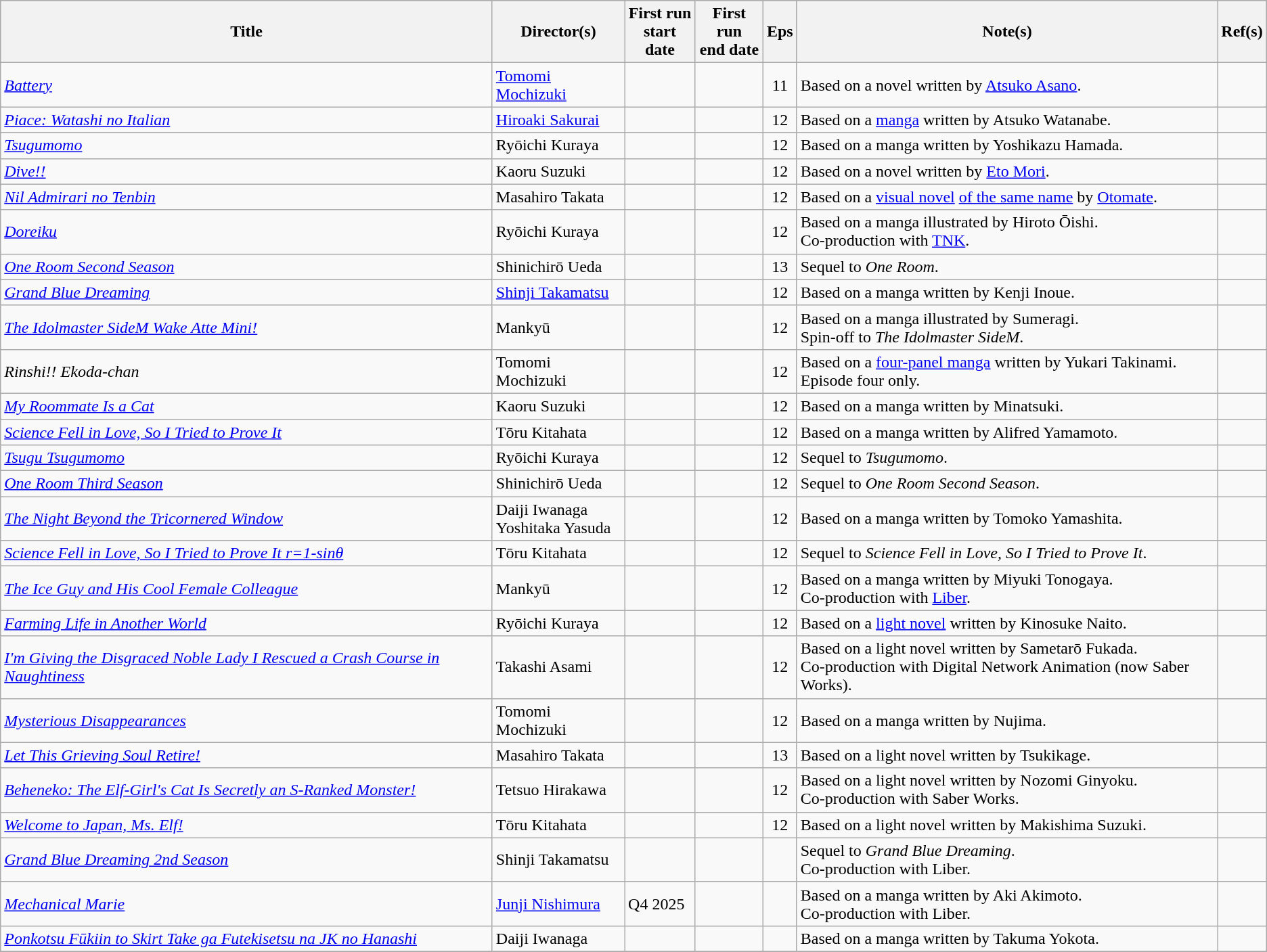<table class="wikitable sortable">
<tr>
<th scope="col">Title</th>
<th scope="col">Director(s)</th>
<th scope="col">First run<br>start date</th>
<th scope="col">First run<br>end date</th>
<th scope="col" class="unsortable">Eps</th>
<th scope="col" class="unsortable">Note(s)</th>
<th scope="col" class="unsortable">Ref(s)</th>
</tr>
<tr>
<td><em><a href='#'>Battery</a></em></td>
<td><a href='#'>Tomomi Mochizuki</a></td>
<td></td>
<td></td>
<td style="text-align:center">11</td>
<td>Based on a novel written by <a href='#'>Atsuko Asano</a>.</td>
<td style="text-align:center"></td>
</tr>
<tr>
<td><em><a href='#'>Piace: Watashi no Italian</a></em></td>
<td><a href='#'>Hiroaki Sakurai</a></td>
<td></td>
<td></td>
<td style="text-align:center">12</td>
<td>Based on a <a href='#'>manga</a> written by Atsuko Watanabe.</td>
<td style="text-align:center"></td>
</tr>
<tr>
<td><em><a href='#'>Tsugumomo</a></em></td>
<td>Ryōichi Kuraya</td>
<td></td>
<td></td>
<td style="text-align:center">12</td>
<td>Based on a manga written by Yoshikazu Hamada.</td>
<td style="text-align:center"></td>
</tr>
<tr>
<td><em><a href='#'>Dive!!</a></em></td>
<td>Kaoru Suzuki</td>
<td></td>
<td></td>
<td style="text-align:center">12</td>
<td>Based on a novel written by <a href='#'>Eto Mori</a>.</td>
<td style="text-align:center"></td>
</tr>
<tr>
<td><em><a href='#'>Nil Admirari no Tenbin</a></em></td>
<td>Masahiro Takata</td>
<td></td>
<td></td>
<td style="text-align:center">12</td>
<td>Based on a <a href='#'>visual novel</a> <a href='#'>of the same name</a> by <a href='#'>Otomate</a>.</td>
<td style="text-align:center"></td>
</tr>
<tr>
<td><em><a href='#'>Doreiku</a></em></td>
<td>Ryōichi Kuraya</td>
<td></td>
<td></td>
<td style="text-align:center">12</td>
<td>Based on a manga illustrated by Hiroto Ōishi.<br> Co-production with <a href='#'>TNK</a>.</td>
<td style="text-align:center"></td>
</tr>
<tr>
<td><em><a href='#'>One Room Second Season</a></em></td>
<td>Shinichirō Ueda</td>
<td></td>
<td></td>
<td style="text-align:center">13</td>
<td>Sequel to <em>One Room</em>.</td>
<td style="text-align:center"></td>
</tr>
<tr>
<td><em><a href='#'>Grand Blue Dreaming</a></em></td>
<td><a href='#'>Shinji Takamatsu</a></td>
<td></td>
<td></td>
<td style="text-align:center">12</td>
<td>Based on a manga written by Kenji Inoue.</td>
<td style="text-align:center"></td>
</tr>
<tr>
<td><em><a href='#'>The Idolmaster SideM Wake Atte Mini!</a></em></td>
<td>Mankyū</td>
<td></td>
<td></td>
<td style="text-align:center">12</td>
<td>Based on a manga illustrated by Sumeragi.<br>Spin-off to <em>The Idolmaster SideM</em>.</td>
<td style="text-align:center"></td>
</tr>
<tr>
<td><em>Rinshi!! Ekoda-chan</em></td>
<td>Tomomi Mochizuki</td>
<td></td>
<td></td>
<td style="text-align:center">12</td>
<td>Based on a <a href='#'>four-panel manga</a> written by Yukari Takinami.<br>Episode four only.</td>
<td style="text-align:center"></td>
</tr>
<tr>
<td><em><a href='#'>My Roommate Is a Cat</a></em></td>
<td>Kaoru Suzuki</td>
<td></td>
<td></td>
<td style="text-align:center">12</td>
<td>Based on a manga written by Minatsuki.</td>
<td style="text-align:center"></td>
</tr>
<tr>
<td><em><a href='#'>Science Fell in Love, So I Tried to Prove It</a></em></td>
<td>Tōru Kitahata</td>
<td></td>
<td></td>
<td style="text-align:center">12</td>
<td>Based on a manga written by Alifred Yamamoto.</td>
<td style="text-align:center"></td>
</tr>
<tr>
<td><em><a href='#'>Tsugu Tsugumomo</a></em></td>
<td>Ryōichi Kuraya</td>
<td></td>
<td></td>
<td style="text-align:center">12</td>
<td>Sequel to <em>Tsugumomo</em>.</td>
<td style="text-align:center"></td>
</tr>
<tr>
<td><em><a href='#'>One Room Third Season</a></em></td>
<td>Shinichirō Ueda</td>
<td></td>
<td></td>
<td style="text-align:center">12</td>
<td>Sequel to <em>One Room Second Season</em>.</td>
<td style="text-align:center"></td>
</tr>
<tr>
<td><em><a href='#'>The Night Beyond the Tricornered Window</a></em></td>
<td>Daiji Iwanaga<br>Yoshitaka Yasuda</td>
<td></td>
<td></td>
<td style="text-align:center">12</td>
<td>Based on a manga written by Tomoko Yamashita.</td>
<td style="text-align:center"></td>
</tr>
<tr>
<td><em><a href='#'>Science Fell in Love, So I Tried to Prove It r=1-sinθ</a></em></td>
<td>Tōru Kitahata</td>
<td></td>
<td></td>
<td style="text-align:center">12</td>
<td>Sequel to <em>Science Fell in Love, So I Tried to Prove It</em>.</td>
<td style="text-align:center"></td>
</tr>
<tr>
<td><em><a href='#'>The Ice Guy and His Cool Female Colleague</a></em></td>
<td>Mankyū</td>
<td></td>
<td></td>
<td style="text-align:center">12</td>
<td>Based on a manga written by Miyuki Tonogaya.<br> Co-production with <a href='#'>Liber</a>.</td>
<td style="text-align:center"></td>
</tr>
<tr>
<td><em><a href='#'>Farming Life in Another World</a></em></td>
<td>Ryōichi Kuraya</td>
<td></td>
<td></td>
<td style="text-align:center">12</td>
<td>Based on a <a href='#'>light novel</a> written by Kinosuke Naito.</td>
<td style="text-align:center"></td>
</tr>
<tr>
<td><em><a href='#'>I'm Giving the Disgraced Noble Lady I Rescued a Crash Course in Naughtiness</a></em></td>
<td>Takashi Asami</td>
<td></td>
<td></td>
<td style="text-align:center">12</td>
<td>Based on a light novel written by Sametarō Fukada.<br> Co-production with Digital Network Animation (now Saber Works).</td>
<td style="text-align:center"></td>
</tr>
<tr>
<td><em><a href='#'>Mysterious Disappearances</a></em></td>
<td>Tomomi Mochizuki</td>
<td></td>
<td></td>
<td style="text-align:center">12</td>
<td>Based on a manga written by Nujima.</td>
<td style="text-align:center"></td>
</tr>
<tr>
<td><em><a href='#'>Let This Grieving Soul Retire!</a></em></td>
<td>Masahiro Takata</td>
<td></td>
<td></td>
<td style="text-align:center">13</td>
<td>Based on a light novel written by Tsukikage.</td>
<td style="text-align:center"></td>
</tr>
<tr>
<td><em><a href='#'>Beheneko: The Elf-Girl's Cat Is Secretly an S-Ranked Monster!</a></em></td>
<td>Tetsuo Hirakawa</td>
<td></td>
<td></td>
<td style="text-align:center">12</td>
<td>Based on a light novel written by Nozomi Ginyoku.<br> Co-production with Saber Works.</td>
<td style="text-align:center"></td>
</tr>
<tr>
<td><em><a href='#'>Welcome to Japan, Ms. Elf!</a></em></td>
<td>Tōru Kitahata</td>
<td></td>
<td></td>
<td style="text-align:center">12</td>
<td>Based on a light novel written by Makishima Suzuki.</td>
<td style="text-align:center"></td>
</tr>
<tr>
<td><em><a href='#'>Grand Blue Dreaming 2nd Season</a></em></td>
<td>Shinji Takamatsu</td>
<td></td>
<td></td>
<td style="text-align:center"></td>
<td>Sequel to <em>Grand Blue Dreaming</em>.<br> Co-production with Liber.</td>
<td style="text-align:center"></td>
</tr>
<tr>
<td><em><a href='#'>Mechanical Marie</a></em></td>
<td><a href='#'>Junji Nishimura</a></td>
<td>Q4 2025</td>
<td></td>
<td style="text-align:center"></td>
<td>Based on a manga written by Aki Akimoto.<br> Co-production with Liber.</td>
<td style="text-align:center"></td>
</tr>
<tr>
<td><em><a href='#'>Ponkotsu Fūkiin to Skirt Take ga Futekisetsu na JK no Hanashi</a></em></td>
<td>Daiji Iwanaga</td>
<td></td>
<td></td>
<td style="text-align:center"></td>
<td>Based on a manga written by Takuma Yokota.</td>
<td style="text-align:center"></td>
</tr>
<tr>
</tr>
</table>
